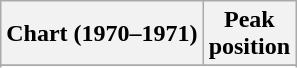<table class="wikitable sortable plainrowheaders" style="text-align:center">
<tr>
<th scope="col">Chart (1970–1971)</th>
<th scope="col">Peak<br> position</th>
</tr>
<tr>
</tr>
<tr>
</tr>
</table>
